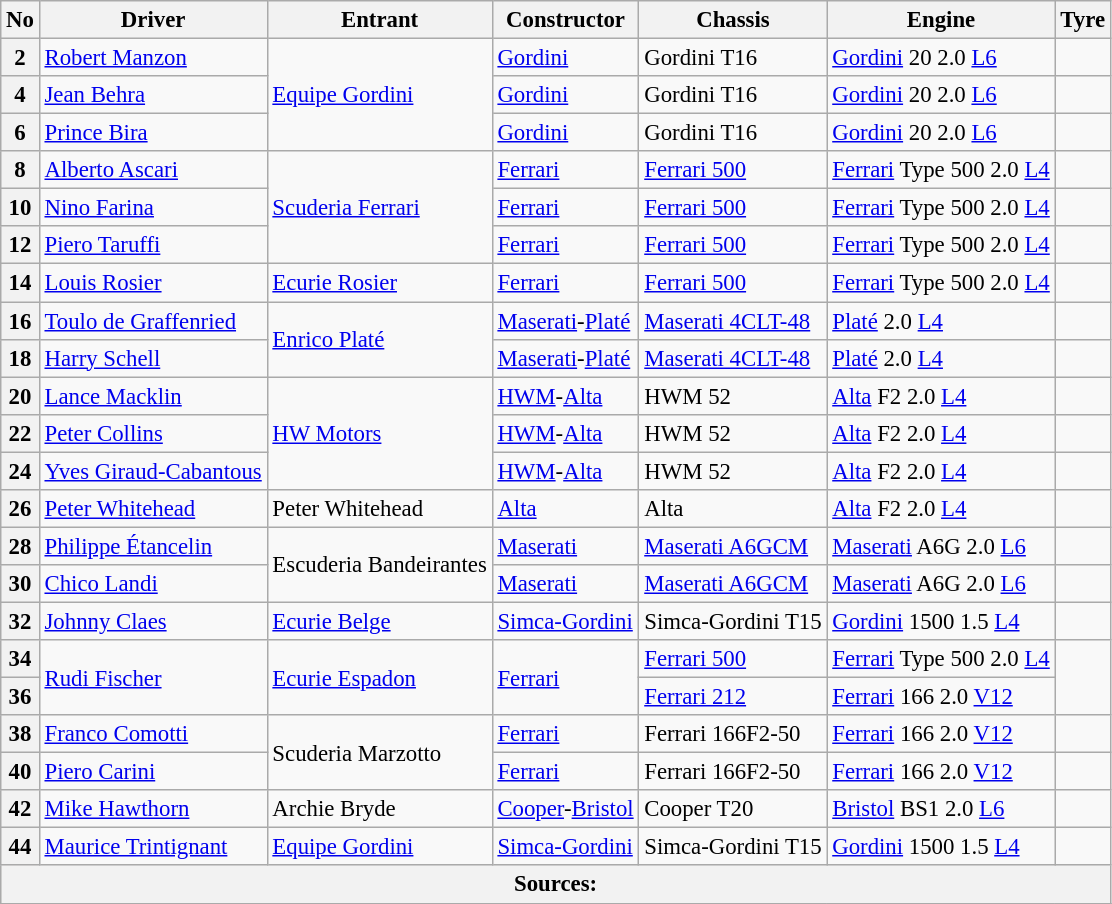<table class="wikitable sortable" style="font-size: 95%;">
<tr>
<th>No</th>
<th>Driver</th>
<th>Entrant</th>
<th>Constructor</th>
<th>Chassis</th>
<th>Engine</th>
<th>Tyre</th>
</tr>
<tr>
<th>2</th>
<td> <a href='#'>Robert Manzon</a></td>
<td rowspan=3><a href='#'>Equipe Gordini</a></td>
<td><a href='#'>Gordini</a></td>
<td>Gordini T16</td>
<td><a href='#'>Gordini</a> 20 2.0 <a href='#'>L6</a></td>
<td align="center"></td>
</tr>
<tr>
<th>4</th>
<td> <a href='#'>Jean Behra</a></td>
<td><a href='#'>Gordini</a></td>
<td>Gordini T16</td>
<td><a href='#'>Gordini</a> 20 2.0 <a href='#'>L6</a></td>
<td align="center"></td>
</tr>
<tr>
<th>6</th>
<td> <a href='#'>Prince Bira</a></td>
<td><a href='#'>Gordini</a></td>
<td>Gordini T16</td>
<td><a href='#'>Gordini</a> 20 2.0 <a href='#'>L6</a></td>
<td align="center"></td>
</tr>
<tr>
<th>8</th>
<td> <a href='#'>Alberto Ascari</a></td>
<td rowspan=3><a href='#'>Scuderia Ferrari</a></td>
<td><a href='#'>Ferrari</a></td>
<td><a href='#'>Ferrari 500</a></td>
<td><a href='#'>Ferrari</a> Type 500 2.0 <a href='#'>L4</a></td>
<td align="center"></td>
</tr>
<tr>
<th>10</th>
<td> <a href='#'>Nino Farina</a></td>
<td><a href='#'>Ferrari</a></td>
<td><a href='#'>Ferrari 500</a></td>
<td><a href='#'>Ferrari</a> Type 500 2.0 <a href='#'>L4</a></td>
<td align="center"></td>
</tr>
<tr>
<th>12</th>
<td> <a href='#'>Piero Taruffi</a></td>
<td><a href='#'>Ferrari</a></td>
<td><a href='#'>Ferrari 500</a></td>
<td><a href='#'>Ferrari</a> Type 500 2.0 <a href='#'>L4</a></td>
<td align="center"></td>
</tr>
<tr>
<th>14</th>
<td> <a href='#'>Louis Rosier</a></td>
<td><a href='#'>Ecurie Rosier</a></td>
<td><a href='#'>Ferrari</a></td>
<td><a href='#'>Ferrari 500</a></td>
<td><a href='#'>Ferrari</a> Type 500 2.0 <a href='#'>L4</a></td>
<td align="center"></td>
</tr>
<tr>
<th>16</th>
<td> <a href='#'>Toulo de Graffenried</a></td>
<td rowspan=2><a href='#'>Enrico Platé</a></td>
<td><a href='#'>Maserati</a>-<a href='#'>Platé</a></td>
<td><a href='#'>Maserati 4CLT-48</a></td>
<td><a href='#'>Platé</a> 2.0 <a href='#'>L4</a></td>
<td align="center"></td>
</tr>
<tr>
<th>18</th>
<td> <a href='#'>Harry Schell</a></td>
<td><a href='#'>Maserati</a>-<a href='#'>Platé</a></td>
<td><a href='#'>Maserati 4CLT-48</a></td>
<td><a href='#'>Platé</a> 2.0 <a href='#'>L4</a></td>
<td align="center"></td>
</tr>
<tr>
<th>20</th>
<td> <a href='#'>Lance Macklin</a></td>
<td rowspan=3><a href='#'>HW Motors</a></td>
<td><a href='#'>HWM</a>-<a href='#'>Alta</a></td>
<td>HWM 52</td>
<td><a href='#'>Alta</a> F2 2.0 <a href='#'>L4</a></td>
<td align="center"></td>
</tr>
<tr>
<th>22</th>
<td> <a href='#'>Peter Collins</a></td>
<td><a href='#'>HWM</a>-<a href='#'>Alta</a></td>
<td>HWM 52</td>
<td><a href='#'>Alta</a> F2 2.0 <a href='#'>L4</a></td>
<td align="center"></td>
</tr>
<tr>
<th>24</th>
<td> <a href='#'>Yves Giraud-Cabantous</a></td>
<td><a href='#'>HWM</a>-<a href='#'>Alta</a></td>
<td>HWM 52</td>
<td><a href='#'>Alta</a> F2 2.0 <a href='#'>L4</a></td>
<td align="center"></td>
</tr>
<tr>
<th>26</th>
<td> <a href='#'>Peter Whitehead</a></td>
<td>Peter Whitehead</td>
<td><a href='#'>Alta</a></td>
<td>Alta</td>
<td><a href='#'>Alta</a> F2 2.0 <a href='#'>L4</a></td>
<td align="center"></td>
</tr>
<tr>
<th>28</th>
<td> <a href='#'>Philippe Étancelin</a></td>
<td rowspan=2>Escuderia Bandeirantes</td>
<td><a href='#'>Maserati</a></td>
<td><a href='#'>Maserati A6GCM</a></td>
<td><a href='#'>Maserati</a> A6G 2.0 <a href='#'>L6</a></td>
<td align="center"></td>
</tr>
<tr>
<th>30</th>
<td> <a href='#'>Chico Landi</a></td>
<td><a href='#'>Maserati</a></td>
<td><a href='#'>Maserati A6GCM</a></td>
<td><a href='#'>Maserati</a> A6G 2.0 <a href='#'>L6</a></td>
<td align="center"></td>
</tr>
<tr>
<th>32</th>
<td> <a href='#'>Johnny Claes</a></td>
<td><a href='#'>Ecurie Belge</a></td>
<td><a href='#'>Simca-Gordini</a></td>
<td>Simca-Gordini T15</td>
<td><a href='#'>Gordini</a> 1500 1.5 <a href='#'>L4</a></td>
<td align="center"></td>
</tr>
<tr>
<th>34</th>
<td rowspan=2> <a href='#'>Rudi Fischer</a></td>
<td rowspan=2><a href='#'>Ecurie Espadon</a></td>
<td rowspan=2><a href='#'>Ferrari</a></td>
<td><a href='#'>Ferrari 500</a></td>
<td><a href='#'>Ferrari</a> Type 500 2.0 <a href='#'>L4</a></td>
<td rowspan=2 align="center"></td>
</tr>
<tr>
<th>36</th>
<td><a href='#'>Ferrari 212</a></td>
<td><a href='#'>Ferrari</a> 166 2.0 <a href='#'>V12</a></td>
</tr>
<tr>
<th>38</th>
<td> <a href='#'>Franco Comotti</a></td>
<td rowspan=2>Scuderia Marzotto</td>
<td><a href='#'>Ferrari</a></td>
<td>Ferrari 166F2-50</td>
<td><a href='#'>Ferrari</a> 166 2.0 <a href='#'>V12</a></td>
<td align="center"></td>
</tr>
<tr>
<th>40</th>
<td> <a href='#'>Piero Carini</a></td>
<td><a href='#'>Ferrari</a></td>
<td>Ferrari 166F2-50</td>
<td><a href='#'>Ferrari</a> 166 2.0 <a href='#'>V12</a></td>
<td align="center"></td>
</tr>
<tr>
<th>42</th>
<td> <a href='#'>Mike Hawthorn</a></td>
<td>Archie Bryde</td>
<td><a href='#'>Cooper</a>-<a href='#'>Bristol</a></td>
<td>Cooper T20</td>
<td><a href='#'>Bristol</a> BS1 2.0 <a href='#'>L6</a></td>
<td align="center"></td>
</tr>
<tr>
<th>44</th>
<td> <a href='#'>Maurice Trintignant</a></td>
<td><a href='#'>Equipe Gordini</a></td>
<td><a href='#'>Simca-Gordini</a></td>
<td>Simca-Gordini T15</td>
<td><a href='#'>Gordini</a> 1500 1.5 <a href='#'>L4</a></td>
<td align="center"></td>
</tr>
<tr style="background-color:#E5E4E2" align="center">
<th colspan=7>Sources: </th>
</tr>
<tr>
</tr>
</table>
